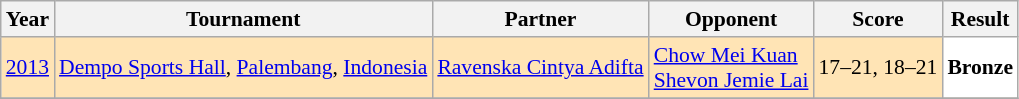<table class="sortable wikitable" style="font-size: 90%;">
<tr>
<th>Year</th>
<th>Tournament</th>
<th>Partner</th>
<th>Opponent</th>
<th>Score</th>
<th>Result</th>
</tr>
<tr style="background:#FFE4B5">
<td align="center"><a href='#'>2013</a></td>
<td align="left"><a href='#'>Dempo Sports Hall</a>, <a href='#'>Palembang</a>, <a href='#'>Indonesia</a></td>
<td align="left"> <a href='#'>Ravenska Cintya Adifta</a></td>
<td align="left"> <a href='#'>Chow Mei Kuan</a><br> <a href='#'>Shevon Jemie Lai</a></td>
<td align="left">17–21, 18–21</td>
<td style="text-align:left; background:white"> <strong>Bronze</strong></td>
</tr>
<tr>
</tr>
</table>
